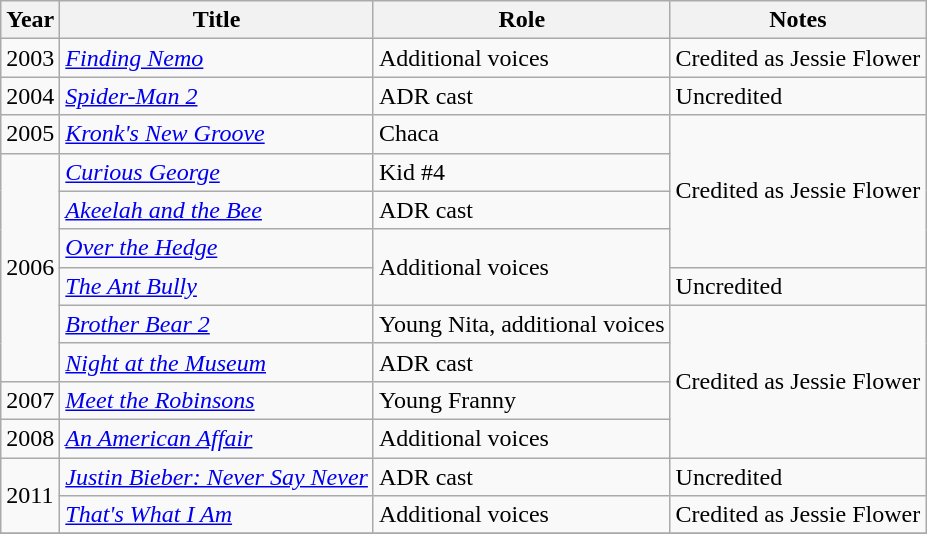<table class="wikitable">
<tr>
<th>Year</th>
<th>Title</th>
<th>Role</th>
<th>Notes</th>
</tr>
<tr>
<td>2003</td>
<td><em><a href='#'>Finding Nemo</a></em></td>
<td>Additional voices</td>
<td>Credited as Jessie Flower</td>
</tr>
<tr>
<td>2004</td>
<td><em><a href='#'>Spider-Man 2</a></em></td>
<td>ADR cast</td>
<td>Uncredited</td>
</tr>
<tr>
<td>2005</td>
<td><em><a href='#'>Kronk's New Groove</a></em></td>
<td>Chaca</td>
<td rowspan="4">Credited as Jessie Flower</td>
</tr>
<tr>
<td rowspan="6">2006</td>
<td><em><a href='#'>Curious George</a></em></td>
<td>Kid #4</td>
</tr>
<tr>
<td><em><a href='#'>Akeelah and the Bee</a></em></td>
<td>ADR cast</td>
</tr>
<tr>
<td><em><a href='#'>Over the Hedge</a></em></td>
<td rowspan="2">Additional voices</td>
</tr>
<tr>
<td><em><a href='#'>The Ant Bully</a></em></td>
<td>Uncredited</td>
</tr>
<tr>
<td><em><a href='#'>Brother Bear 2</a></em></td>
<td>Young Nita, additional voices</td>
<td rowspan="4">Credited as Jessie Flower</td>
</tr>
<tr>
<td><em><a href='#'>Night at the Museum</a></em></td>
<td>ADR cast</td>
</tr>
<tr>
<td>2007</td>
<td><em><a href='#'>Meet the Robinsons</a></em></td>
<td>Young Franny</td>
</tr>
<tr>
<td>2008</td>
<td><em><a href='#'>An American Affair</a></em></td>
<td>Additional voices</td>
</tr>
<tr>
<td rowspan="2">2011</td>
<td><em><a href='#'>Justin Bieber: Never Say Never</a></em></td>
<td>ADR cast</td>
<td>Uncredited</td>
</tr>
<tr>
<td><em><a href='#'>That's What I Am</a></em></td>
<td>Additional voices</td>
<td>Credited as Jessie Flower</td>
</tr>
<tr>
</tr>
</table>
